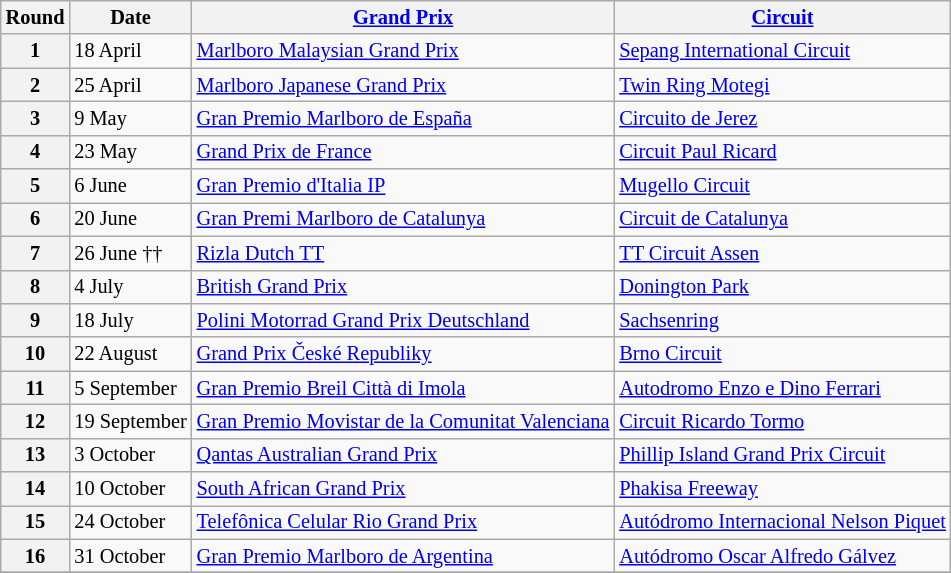<table class="wikitable" style="font-size: 85%;">
<tr>
<th>Round</th>
<th>Date</th>
<th><a href='#'>Grand Prix</a></th>
<th><a href='#'>Circuit</a></th>
</tr>
<tr>
<th>1</th>
<td>18 April</td>
<td> <a href='#'>Marlboro Malaysian Grand Prix</a></td>
<td><a href='#'>Sepang International Circuit</a></td>
</tr>
<tr>
<th>2</th>
<td>25 April</td>
<td> <a href='#'>Marlboro Japanese Grand Prix</a></td>
<td><a href='#'>Twin Ring Motegi</a></td>
</tr>
<tr>
<th>3</th>
<td>9 May</td>
<td> <a href='#'>Gran Premio Marlboro de España</a></td>
<td><a href='#'>Circuito de Jerez</a></td>
</tr>
<tr>
<th>4</th>
<td>23 May</td>
<td> <a href='#'>Grand Prix de France</a></td>
<td><a href='#'>Circuit Paul Ricard</a></td>
</tr>
<tr>
<th>5</th>
<td>6 June</td>
<td> <a href='#'>Gran Premio d'Italia IP</a></td>
<td><a href='#'>Mugello Circuit</a></td>
</tr>
<tr>
<th>6</th>
<td>20 June</td>
<td> <a href='#'>Gran Premi Marlboro de Catalunya</a></td>
<td><a href='#'>Circuit de Catalunya</a></td>
</tr>
<tr>
<th>7</th>
<td>26 June ††</td>
<td> <a href='#'>Rizla Dutch TT</a></td>
<td><a href='#'>TT Circuit Assen</a></td>
</tr>
<tr>
<th>8</th>
<td>4 July</td>
<td> <a href='#'>British Grand Prix</a></td>
<td><a href='#'>Donington Park</a></td>
</tr>
<tr>
<th>9</th>
<td>18 July</td>
<td> <a href='#'>Polini Motorrad Grand Prix Deutschland</a></td>
<td><a href='#'>Sachsenring</a></td>
</tr>
<tr>
<th>10</th>
<td>22 August</td>
<td> <a href='#'>Grand Prix České Republiky</a></td>
<td><a href='#'>Brno Circuit</a></td>
</tr>
<tr>
<th>11</th>
<td>5 September</td>
<td> <a href='#'>Gran Premio Breil Città di Imola</a></td>
<td><a href='#'>Autodromo Enzo e Dino Ferrari</a></td>
</tr>
<tr>
<th>12</th>
<td>19 September</td>
<td> <a href='#'>Gran Premio Movistar de la Comunitat Valenciana</a></td>
<td><a href='#'>Circuit Ricardo Tormo</a></td>
</tr>
<tr>
<th>13</th>
<td>3 October</td>
<td> <a href='#'>Qantas Australian Grand Prix</a></td>
<td><a href='#'>Phillip Island Grand Prix Circuit</a></td>
</tr>
<tr>
<th>14</th>
<td>10 October</td>
<td> <a href='#'>South African Grand Prix</a></td>
<td><a href='#'>Phakisa Freeway</a></td>
</tr>
<tr>
<th>15</th>
<td>24 October</td>
<td> <a href='#'>Telefônica Celular Rio Grand Prix</a></td>
<td><a href='#'>Autódromo Internacional Nelson Piquet</a></td>
</tr>
<tr>
<th>16</th>
<td>31 October</td>
<td> <a href='#'>Gran Premio Marlboro de Argentina</a></td>
<td><a href='#'>Autódromo Oscar Alfredo Gálvez</a></td>
</tr>
<tr>
</tr>
</table>
